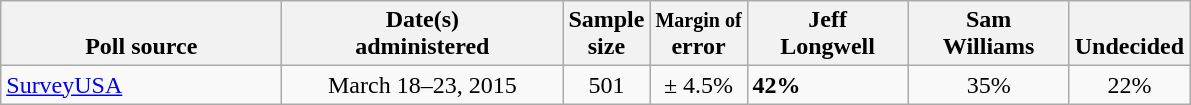<table class="wikitable">
<tr valign= bottom>
<th style="width:180px;">Poll source</th>
<th style="width:180px;">Date(s)<br>administered</th>
<th class=small>Sample<br>size</th>
<th><small>Margin of</small><br>error</th>
<th style="width:100px;">Jeff<br>Longwell</th>
<th style="width:100px;">Sam<br>Williams</th>
<th>Undecided</th>
</tr>
<tr>
<td><a href='#'>SurveyUSA</a></td>
<td align=center>March 18–23, 2015</td>
<td align=center>501</td>
<td align=center>± 4.5%</td>
<td><strong>42%</strong></td>
<td align=center>35%</td>
<td align=center>22%</td>
</tr>
</table>
